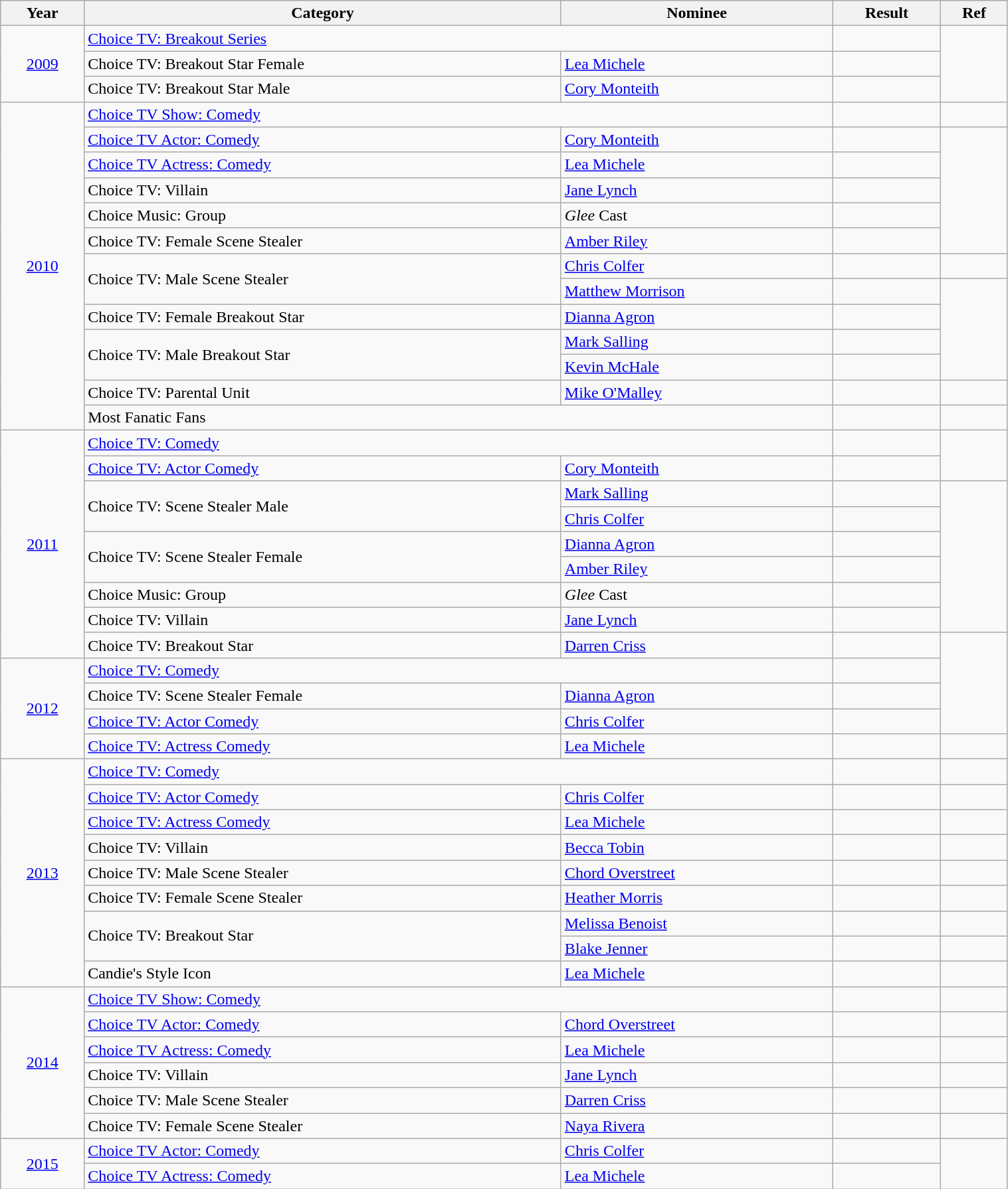<table class="wikitable" width=80%>
<tr>
<th>Year</th>
<th>Category</th>
<th>Nominee</th>
<th>Result</th>
<th>Ref</th>
</tr>
<tr>
<td rowspan="3" align="center"><a href='#'>2009</a></td>
<td colspan="2"><a href='#'>Choice TV: Breakout Series</a></td>
<td></td>
<td rowspan="3" align="center"></td>
</tr>
<tr>
<td>Choice TV: Breakout Star Female</td>
<td><a href='#'>Lea Michele</a></td>
<td></td>
</tr>
<tr>
<td>Choice TV: Breakout Star Male</td>
<td><a href='#'>Cory Monteith</a></td>
<td></td>
</tr>
<tr>
<td rowspan="13" align="center"><a href='#'>2010</a></td>
<td colspan="2"><a href='#'>Choice TV Show: Comedy</a></td>
<td></td>
<td align="center"></td>
</tr>
<tr>
<td><a href='#'>Choice TV Actor: Comedy</a></td>
<td><a href='#'>Cory Monteith</a></td>
<td></td>
<td rowspan="5" align="center"></td>
</tr>
<tr>
<td><a href='#'>Choice TV Actress: Comedy</a></td>
<td><a href='#'>Lea Michele</a></td>
<td></td>
</tr>
<tr>
<td>Choice TV: Villain</td>
<td><a href='#'>Jane Lynch</a></td>
<td></td>
</tr>
<tr>
<td>Choice Music: Group</td>
<td><em>Glee</em> Cast</td>
<td></td>
</tr>
<tr>
<td>Choice TV: Female Scene Stealer</td>
<td><a href='#'>Amber Riley</a></td>
<td></td>
</tr>
<tr>
<td rowspan="2">Choice TV: Male Scene Stealer</td>
<td><a href='#'>Chris Colfer</a></td>
<td></td>
<td align="center"></td>
</tr>
<tr>
<td><a href='#'>Matthew Morrison</a></td>
<td></td>
<td rowspan="4" align="center"></td>
</tr>
<tr>
<td>Choice TV: Female Breakout Star</td>
<td><a href='#'>Dianna Agron</a></td>
<td></td>
</tr>
<tr>
<td rowspan="2">Choice TV: Male Breakout Star</td>
<td><a href='#'>Mark Salling</a></td>
<td></td>
</tr>
<tr>
<td><a href='#'>Kevin McHale</a></td>
<td></td>
</tr>
<tr>
<td>Choice TV: Parental Unit</td>
<td><a href='#'>Mike O'Malley</a></td>
<td></td>
<td align="center"></td>
</tr>
<tr>
<td colspan="2">Most Fanatic Fans</td>
<td></td>
<td align="center"></td>
</tr>
<tr>
<td rowspan="9" align="center"><a href='#'>2011</a></td>
<td colspan="2"><a href='#'>Choice TV: Comedy</a></td>
<td></td>
<td rowspan="2" align="center"></td>
</tr>
<tr>
<td><a href='#'>Choice TV: Actor Comedy</a></td>
<td><a href='#'>Cory Monteith</a></td>
<td></td>
</tr>
<tr>
<td rowspan="2">Choice TV: Scene Stealer Male</td>
<td><a href='#'>Mark Salling</a></td>
<td></td>
<td rowspan="6" align="center"></td>
</tr>
<tr>
<td><a href='#'>Chris Colfer</a></td>
<td></td>
</tr>
<tr>
<td rowspan="2">Choice TV: Scene Stealer Female</td>
<td><a href='#'>Dianna Agron</a></td>
<td></td>
</tr>
<tr>
<td><a href='#'>Amber Riley</a></td>
<td></td>
</tr>
<tr>
<td>Choice Music: Group</td>
<td><em>Glee</em> Cast</td>
<td></td>
</tr>
<tr>
<td>Choice TV: Villain</td>
<td><a href='#'>Jane Lynch</a></td>
<td></td>
</tr>
<tr>
<td>Choice TV: Breakout Star</td>
<td><a href='#'>Darren Criss</a></td>
<td></td>
<td rowspan="4" align="center"></td>
</tr>
<tr>
<td rowspan="4" align="center"><a href='#'>2012</a></td>
<td colspan="2"><a href='#'>Choice TV: Comedy</a></td>
<td></td>
</tr>
<tr>
<td>Choice TV: Scene Stealer Female</td>
<td><a href='#'>Dianna Agron</a></td>
<td></td>
</tr>
<tr>
<td><a href='#'>Choice TV: Actor Comedy</a></td>
<td><a href='#'>Chris Colfer</a></td>
<td></td>
</tr>
<tr>
<td><a href='#'>Choice TV: Actress Comedy</a></td>
<td><a href='#'>Lea Michele</a></td>
<td></td>
<td align="center"></td>
</tr>
<tr>
<td align="center" rowspan="9"><a href='#'>2013</a></td>
<td colspan="2"><a href='#'>Choice TV: Comedy</a></td>
<td></td>
<td align="center"></td>
</tr>
<tr>
<td><a href='#'>Choice TV: Actor Comedy</a></td>
<td><a href='#'>Chris Colfer</a></td>
<td></td>
<td></td>
</tr>
<tr>
<td><a href='#'>Choice TV: Actress Comedy</a></td>
<td><a href='#'>Lea Michele</a></td>
<td></td>
<td align="center"></td>
</tr>
<tr>
<td>Choice TV: Villain</td>
<td><a href='#'>Becca Tobin</a></td>
<td></td>
<td></td>
</tr>
<tr>
<td>Choice TV: Male Scene Stealer</td>
<td><a href='#'>Chord Overstreet</a></td>
<td></td>
<td align="center"></td>
</tr>
<tr>
<td>Choice TV: Female Scene Stealer</td>
<td><a href='#'>Heather Morris</a></td>
<td></td>
<td></td>
</tr>
<tr>
<td rowspan="2">Choice TV: Breakout Star</td>
<td><a href='#'>Melissa Benoist</a></td>
<td></td>
<td></td>
</tr>
<tr>
<td><a href='#'>Blake Jenner</a></td>
<td></td>
<td align="center"></td>
</tr>
<tr>
<td>Candie's Style Icon</td>
<td><a href='#'>Lea Michele</a></td>
<td></td>
<td></td>
</tr>
<tr>
<td rowspan="6" align="center"><a href='#'>2014</a></td>
<td colspan="2"><a href='#'>Choice TV Show: Comedy</a></td>
<td></td>
<td></td>
</tr>
<tr>
<td><a href='#'>Choice TV Actor: Comedy</a></td>
<td><a href='#'>Chord Overstreet</a></td>
<td></td>
<td></td>
</tr>
<tr>
<td><a href='#'>Choice TV Actress: Comedy</a></td>
<td><a href='#'>Lea Michele</a></td>
<td></td>
<td></td>
</tr>
<tr>
<td>Choice TV: Villain</td>
<td><a href='#'>Jane Lynch</a></td>
<td></td>
<td></td>
</tr>
<tr>
<td>Choice TV: Male Scene Stealer</td>
<td><a href='#'>Darren Criss</a></td>
<td></td>
<td></td>
</tr>
<tr>
<td>Choice TV: Female Scene Stealer</td>
<td><a href='#'>Naya Rivera</a></td>
<td></td>
<td></td>
</tr>
<tr>
<td rowspan="2" align="center"><a href='#'>2015</a></td>
<td><a href='#'>Choice TV Actor: Comedy</a></td>
<td><a href='#'>Chris Colfer</a></td>
<td></td>
<td rowspan="2" align="center"></td>
</tr>
<tr>
<td><a href='#'>Choice TV Actress: Comedy</a></td>
<td><a href='#'>Lea Michele</a></td>
<td></td>
</tr>
</table>
